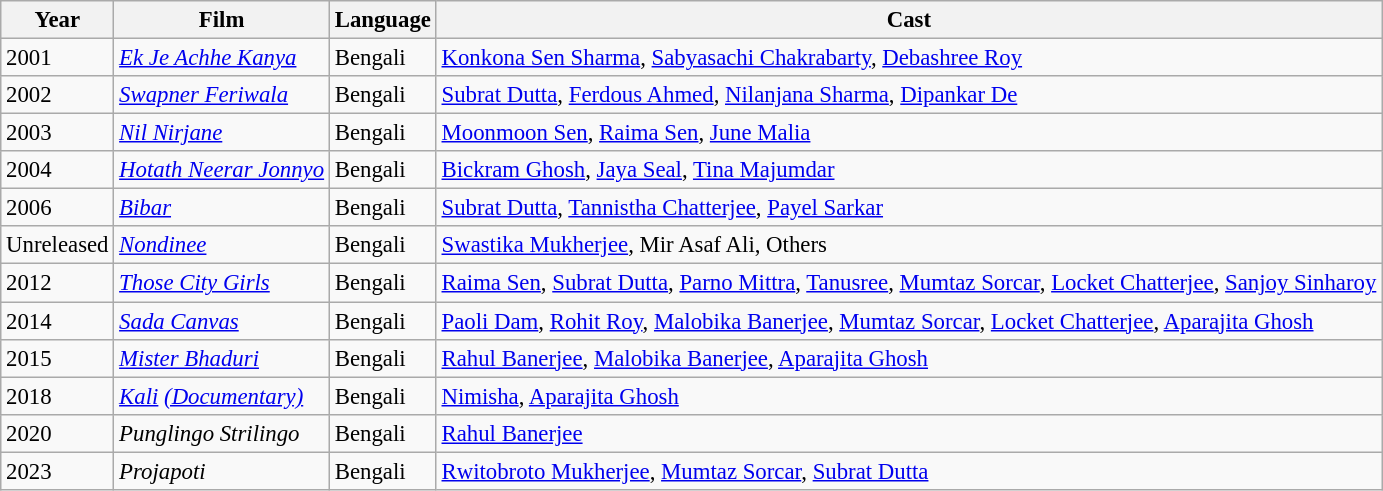<table class="wikitable" style="font-size: 95%;">
<tr>
<th>Year</th>
<th>Film</th>
<th>Language</th>
<th>Cast</th>
</tr>
<tr>
<td>2001</td>
<td><em><a href='#'>Ek Je Achhe Kanya</a></em></td>
<td>Bengali</td>
<td><a href='#'>Konkona Sen Sharma</a>, <a href='#'>Sabyasachi Chakrabarty</a>, <a href='#'>Debashree Roy</a></td>
</tr>
<tr>
<td>2002</td>
<td><em><a href='#'>Swapner Feriwala</a></em></td>
<td>Bengali</td>
<td><a href='#'>Subrat Dutta</a>, <a href='#'>Ferdous Ahmed</a>, <a href='#'>Nilanjana Sharma</a>, <a href='#'>Dipankar De</a></td>
</tr>
<tr>
<td>2003</td>
<td><em><a href='#'>Nil Nirjane</a></em></td>
<td>Bengali</td>
<td><a href='#'>Moonmoon Sen</a>, <a href='#'>Raima Sen</a>, <a href='#'>June Malia</a></td>
</tr>
<tr>
<td>2004</td>
<td><em><a href='#'>Hotath Neerar Jonnyo</a></em></td>
<td>Bengali</td>
<td><a href='#'>Bickram Ghosh</a>, <a href='#'>Jaya Seal</a>, <a href='#'>Tina Majumdar</a></td>
</tr>
<tr>
<td>2006</td>
<td><em><a href='#'>Bibar</a></em></td>
<td>Bengali</td>
<td><a href='#'>Subrat Dutta</a>, <a href='#'>Tannistha Chatterjee</a>, <a href='#'>Payel Sarkar</a></td>
</tr>
<tr>
<td>Unreleased</td>
<td><em><a href='#'>Nondinee</a></em></td>
<td>Bengali</td>
<td><a href='#'>Swastika Mukherjee</a>, Mir Asaf Ali, Others</td>
</tr>
<tr>
<td>2012</td>
<td><em><a href='#'>Those City Girls</a></em></td>
<td>Bengali</td>
<td><a href='#'>Raima Sen</a>, <a href='#'>Subrat Dutta</a>, <a href='#'>Parno Mittra</a>, <a href='#'>Tanusree</a>, <a href='#'>Mumtaz Sorcar</a>, <a href='#'>Locket Chatterjee</a>, <a href='#'>Sanjoy Sinharoy</a></td>
</tr>
<tr>
<td>2014</td>
<td><em><a href='#'>Sada Canvas</a></em></td>
<td>Bengali</td>
<td><a href='#'>Paoli Dam</a>, <a href='#'>Rohit Roy</a>, <a href='#'>Malobika Banerjee</a>, <a href='#'>Mumtaz Sorcar</a>, <a href='#'>Locket Chatterjee</a>, <a href='#'>Aparajita Ghosh</a></td>
</tr>
<tr>
<td>2015</td>
<td><em><a href='#'>Mister Bhaduri</a></em></td>
<td>Bengali</td>
<td><a href='#'>Rahul Banerjee</a>, <a href='#'>Malobika Banerjee</a>, <a href='#'>Aparajita Ghosh</a></td>
</tr>
<tr>
<td>2018</td>
<td><em><a href='#'>Kali</a></em> <em><a href='#'>(Documentary)</a></em></td>
<td>Bengali</td>
<td><a href='#'>Nimisha</a>, <a href='#'>Aparajita Ghosh</a></td>
</tr>
<tr>
<td>2020</td>
<td><em>Punglingo Strilingo</em></td>
<td>Bengali</td>
<td><a href='#'>Rahul Banerjee</a></td>
</tr>
<tr>
<td>2023</td>
<td><em>Projapoti</em></td>
<td>Bengali</td>
<td><a href='#'>Rwitobroto Mukherjee</a>, <a href='#'>Mumtaz Sorcar</a>, <a href='#'>Subrat Dutta</a></td>
</tr>
</table>
